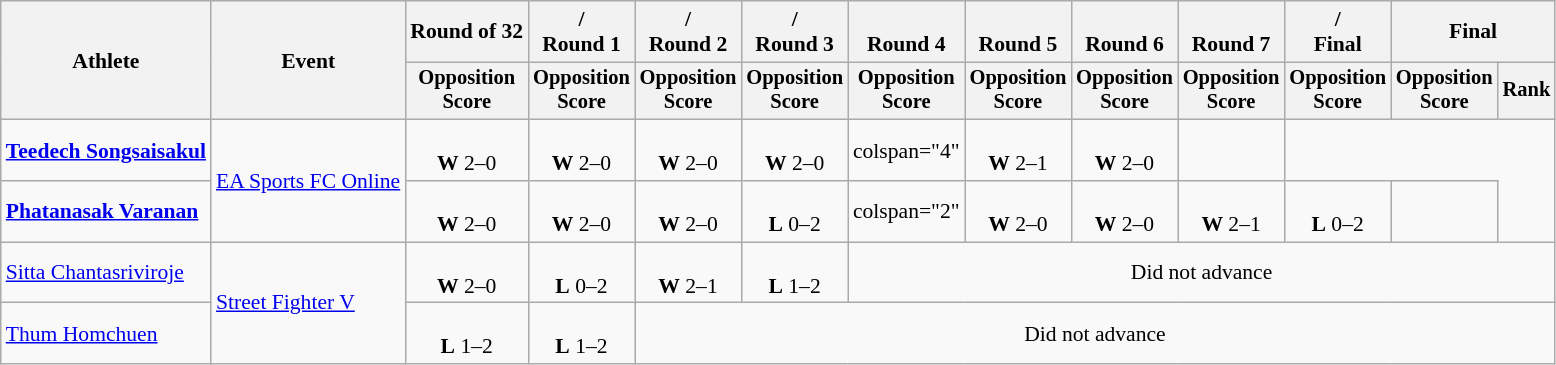<table class="wikitable" style="font-size:90%;text-align:center">
<tr>
<th rowspan="2">Athlete</th>
<th rowspan="2">Event</th>
<th>Round of 32</th>
<th> / <br>Round 1</th>
<th> / <br>Round 2</th>
<th> / <br>Round 3</th>
<th><br>Round 4</th>
<th><br>Round 5</th>
<th><br>Round 6</th>
<th><br>Round 7</th>
<th> / <br>Final</th>
<th colspan="2">Final</th>
</tr>
<tr style=font-size:95%>
<th>Opposition<br>Score</th>
<th>Opposition<br>Score</th>
<th>Opposition<br>Score</th>
<th>Opposition<br>Score</th>
<th>Opposition<br>Score</th>
<th>Opposition<br>Score</th>
<th>Opposition<br>Score</th>
<th>Opposition<br>Score</th>
<th>Opposition<br>Score</th>
<th>Opposition<br>Score</th>
<th>Rank</th>
</tr>
<tr>
<td align="left"><strong><a href='#'>Teedech Songsaisakul</a></strong></td>
<td align="left" rowspan=2><a href='#'>EA Sports FC Online</a></td>
<td><br><strong>W</strong> 2–0</td>
<td><br><strong>W</strong> 2–0</td>
<td><br><strong>W</strong> 2–0</td>
<td><br><strong>W</strong> 2–0</td>
<td>colspan="4" </td>
<td><br><strong>W</strong> 2–1</td>
<td><br><strong>W</strong> 2–0</td>
<td></td>
</tr>
<tr>
<td align="left"><strong><a href='#'>Phatanasak Varanan</a></strong></td>
<td><br><strong>W</strong> 2–0</td>
<td><br><strong>W</strong> 2–0</td>
<td><br><strong>W</strong> 2–0</td>
<td><br><strong>L</strong> 0–2</td>
<td>colspan="2" </td>
<td><br><strong>W</strong> 2–0</td>
<td><br><strong>W</strong> 2–0</td>
<td><br><strong>W</strong> 2–1</td>
<td><br><strong>L</strong> 0–2</td>
<td></td>
</tr>
<tr>
<td align="left"><a href='#'>Sitta Chantasriviroje</a></td>
<td align="left" rowspan=2><a href='#'>Street Fighter V</a></td>
<td><br><strong>W</strong> 2–0</td>
<td><br><strong>L</strong> 0–2</td>
<td><br><strong>W</strong> 2–1</td>
<td><br><strong>L</strong> 1–2</td>
<td colspan="7">Did not advance</td>
</tr>
<tr>
<td align="left"><a href='#'>Thum Homchuen</a></td>
<td><br><strong>L</strong> 1–2</td>
<td><br><strong>L</strong> 1–2</td>
<td colspan="9">Did not advance</td>
</tr>
</table>
